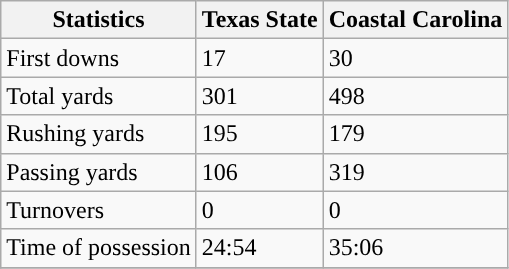<table class="wikitable">
<tr>
<th>Statistics</th>
<th>Texas State</th>
<th>Coastal Carolina</th>
</tr>
<tr>
<td>First downs</td>
<td>17</td>
<td>30</td>
</tr>
<tr>
<td>Total yards</td>
<td>301</td>
<td>498</td>
</tr>
<tr>
<td>Rushing yards</td>
<td>195</td>
<td>179</td>
</tr>
<tr>
<td>Passing yards</td>
<td>106</td>
<td>319</td>
</tr>
<tr>
<td>Turnovers</td>
<td>0</td>
<td>0</td>
</tr>
<tr>
<td>Time of possession</td>
<td>24:54</td>
<td>35:06</td>
</tr>
<tr>
</tr>
</table>
